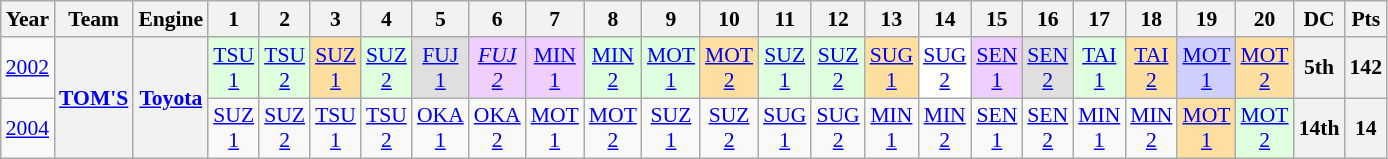<table class="wikitable" style="text-align:center; font-size:90%">
<tr>
<th>Year</th>
<th>Team</th>
<th>Engine</th>
<th>1</th>
<th>2</th>
<th>3</th>
<th>4</th>
<th>5</th>
<th>6</th>
<th>7</th>
<th>8</th>
<th>9</th>
<th>10</th>
<th>11</th>
<th>12</th>
<th>13</th>
<th>14</th>
<th>15</th>
<th>16</th>
<th>17</th>
<th>18</th>
<th>19</th>
<th>20</th>
<th>DC</th>
<th>Pts</th>
</tr>
<tr>
<td><a href='#'>2002</a></td>
<th rowspan="2"><a href='#'>TOM'S</a></th>
<th rowspan="2"><a href='#'>Toyota</a></th>
<td style="background:#DFFFDF;"><a href='#'>TSU<br>1</a><br></td>
<td style="background:#DFFFDF;"><a href='#'>TSU<br>2</a><br></td>
<td style="background:#FFDF9F;"><a href='#'>SUZ<br>1</a><br></td>
<td style="background:#DFFFDF;"><a href='#'>SUZ<br>2</a><br></td>
<td style="background:#DFDFDF;"><a href='#'>FUJ<br>1</a><br></td>
<td style="background:#EFCFFF;"><em><a href='#'>FUJ<br>2</a></em><br></td>
<td style="background:#EFCFFF;"><a href='#'>MIN<br>1</a><br></td>
<td style="background:#DFFFDF;"><a href='#'>MIN<br>2</a><br></td>
<td style="background:#DFFFDF;"><a href='#'>MOT<br>1</a><br></td>
<td style="background:#FFDF9F;"><a href='#'>MOT<br>2</a><br></td>
<td style="background:#DFFFDF;"><a href='#'>SUZ<br>1</a><br></td>
<td style="background:#DFFFDF;"><a href='#'>SUZ<br>2</a><br></td>
<td style="background:#FFDF9F;"><a href='#'>SUG<br>1</a><br></td>
<td style="background:#FFFFFF;"><a href='#'>SUG<br>2</a><br></td>
<td style="background:#EFCFFF;"><a href='#'>SEN<br>1</a><br></td>
<td style="background:#DFDFDF;"><a href='#'>SEN<br>2</a><br></td>
<td style="background:#DFFFDF;"><a href='#'>TAI<br>1</a><br></td>
<td style="background:#FFDF9F;"><a href='#'>TAI<br>2</a><br></td>
<td style="background:#CFCFFF;"><a href='#'>MOT<br>1</a><br></td>
<td style="background:#FFDF9F;"><a href='#'>MOT<br>2</a><br></td>
<th>5th</th>
<th>142</th>
</tr>
<tr>
<td><a href='#'>2004</a></td>
<td><a href='#'>SUZ<br>1</a></td>
<td><a href='#'>SUZ<br>2</a></td>
<td><a href='#'>TSU<br>1</a></td>
<td><a href='#'>TSU<br>2</a></td>
<td><a href='#'>OKA<br>1</a></td>
<td><a href='#'>OKA<br>2</a></td>
<td><a href='#'>MOT<br>1</a></td>
<td><a href='#'>MOT<br>2</a></td>
<td><a href='#'>SUZ<br>1</a></td>
<td><a href='#'>SUZ<br>2</a></td>
<td><a href='#'>SUG<br>1</a></td>
<td><a href='#'>SUG<br>2</a></td>
<td><a href='#'>MIN<br>1</a></td>
<td><a href='#'>MIN<br>2</a></td>
<td><a href='#'>SEN<br>1</a></td>
<td><a href='#'>SEN<br>2</a></td>
<td><a href='#'>MIN<br>1</a></td>
<td><a href='#'>MIN<br>2</a></td>
<td style="background:#FFDF9F;"><a href='#'>MOT<br>1</a><br></td>
<td style="background:#DFFFDF;"><a href='#'>MOT<br>2</a><br></td>
<th>14th</th>
<th>14</th>
</tr>
</table>
